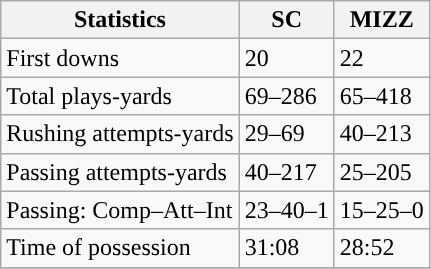<table class="wikitable" style="float: left;">
<tr>
<th>Statistics</th>
<th>SC</th>
<th>MIZZ</th>
</tr>
<tr>
<td>First downs</td>
<td>20</td>
<td>22</td>
</tr>
<tr>
<td>Total plays-yards</td>
<td>69–286</td>
<td>65–418</td>
</tr>
<tr>
<td>Rushing attempts-yards</td>
<td>29–69</td>
<td>40–213</td>
</tr>
<tr>
<td>Passing attempts-yards</td>
<td>40–217</td>
<td>25–205</td>
</tr>
<tr>
<td>Passing: Comp–Att–Int</td>
<td>23–40–1</td>
<td>15–25–0</td>
</tr>
<tr>
<td>Time of possession</td>
<td>31:08</td>
<td>28:52</td>
</tr>
<tr>
</tr>
</table>
